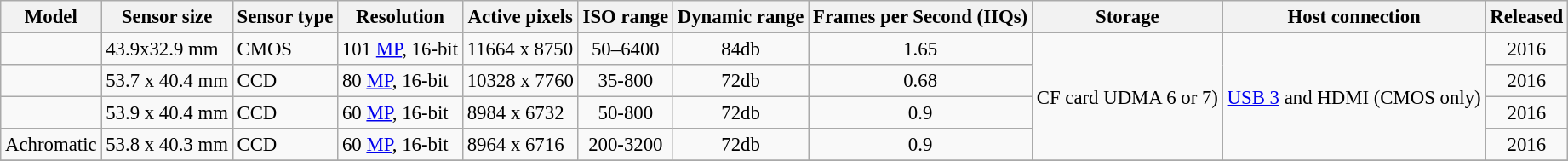<table class="wikitable" style="font-size:95%;">
<tr>
<th>Model</th>
<th>Sensor size</th>
<th>Sensor type</th>
<th>Resolution</th>
<th>Active pixels</th>
<th>ISO range</th>
<th>Dynamic range</th>
<th>Frames per Second (IIQs)</th>
<th>Storage</th>
<th>Host connection</th>
<th>Released</th>
</tr>
<tr>
<td></td>
<td>43.9x32.9 mm</td>
<td>CMOS</td>
<td>101 <a href='#'>MP</a>, 16-bit</td>
<td>11664 x  8750</td>
<td align=center>50–6400</td>
<td align=center>84db</td>
<td align=center>1.65</td>
<td rowspan=4 align=center>CF card UDMA 6 or 7)</td>
<td rowspan=4 align=center><a href='#'>USB 3</a> and HDMI (CMOS only)</td>
<td align=center>2016</td>
</tr>
<tr>
<td></td>
<td>53.7 x 40.4 mm</td>
<td>CCD</td>
<td>80 <a href='#'>MP</a>, 16-bit</td>
<td>10328 x 7760</td>
<td align=center>35-800</td>
<td align=center>72db</td>
<td align=center>0.68</td>
<td align=center>2016</td>
</tr>
<tr>
<td></td>
<td>53.9 x 40.4 mm</td>
<td>CCD</td>
<td>60 <a href='#'>MP</a>, 16-bit</td>
<td>8984 x 6732</td>
<td align=center>50-800</td>
<td align=center>72db</td>
<td align=center>0.9</td>
<td align=center>2016</td>
</tr>
<tr>
<td> Achromatic</td>
<td>53.8 x 40.3 mm</td>
<td>CCD</td>
<td>60 <a href='#'>MP</a>, 16-bit</td>
<td>8964 x 6716</td>
<td align=center>200-3200</td>
<td align=center>72db</td>
<td align=center>0.9</td>
<td align=center>2016</td>
</tr>
<tr>
</tr>
</table>
